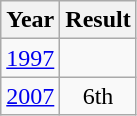<table class="wikitable" style="text-align:center">
<tr>
<th>Year</th>
<th>Result</th>
</tr>
<tr>
<td><a href='#'>1997</a></td>
<td></td>
</tr>
<tr>
<td><a href='#'>2007</a></td>
<td>6th</td>
</tr>
</table>
